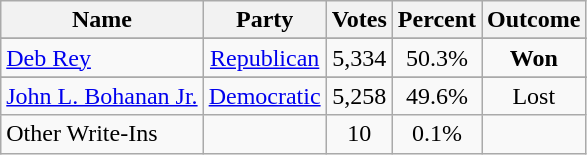<table class=wikitable style="text-align:center">
<tr>
<th>Name</th>
<th>Party</th>
<th>Votes</th>
<th>Percent</th>
<th>Outcome</th>
</tr>
<tr>
</tr>
<tr>
<td align=left><a href='#'>Deb Rey</a></td>
<td><a href='#'>Republican</a></td>
<td>5,334</td>
<td>50.3%</td>
<td><strong>Won</strong></td>
</tr>
<tr>
</tr>
<tr>
<td align=left><a href='#'>John L. Bohanan Jr.</a></td>
<td><a href='#'>Democratic</a></td>
<td>5,258</td>
<td>49.6%</td>
<td>Lost</td>
</tr>
<tr>
<td align=left>Other Write-Ins</td>
<td></td>
<td>10</td>
<td>0.1%</td>
<td></td>
</tr>
</table>
